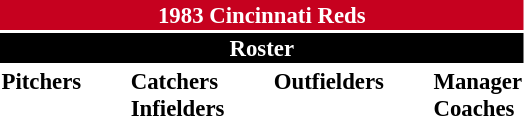<table class="toccolours" style="font-size: 95%;">
<tr>
<th colspan="10" style="background-color: #c6011f; color: white; text-align: center;">1983 Cincinnati Reds</th>
</tr>
<tr>
<td colspan="10" style="background-color: black; color: white; text-align: center;"><strong>Roster</strong></td>
</tr>
<tr>
<td valign="top"><strong>Pitchers</strong><br>












</td>
<td width="25px"></td>
<td valign="top"><strong>Catchers</strong><br>



<strong>Infielders</strong>









</td>
<td width="25px"></td>
<td valign="top"><strong>Outfielders</strong><br>





</td>
<td width="25px"></td>
<td valign="top"><strong>Manager</strong><br>
<strong>Coaches</strong>



</td>
</tr>
</table>
